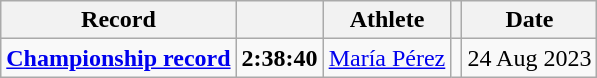<table class="wikitable">
<tr>
<th>Record</th>
<th></th>
<th>Athlete</th>
<th></th>
<th>Date</th>
</tr>
<tr>
<td><strong><a href='#'>Championship record</a></strong></td>
<td><strong>2:38:40</strong></td>
<td><a href='#'>María Pérez</a></td>
<td></td>
<td>24 Aug 2023</td>
</tr>
</table>
